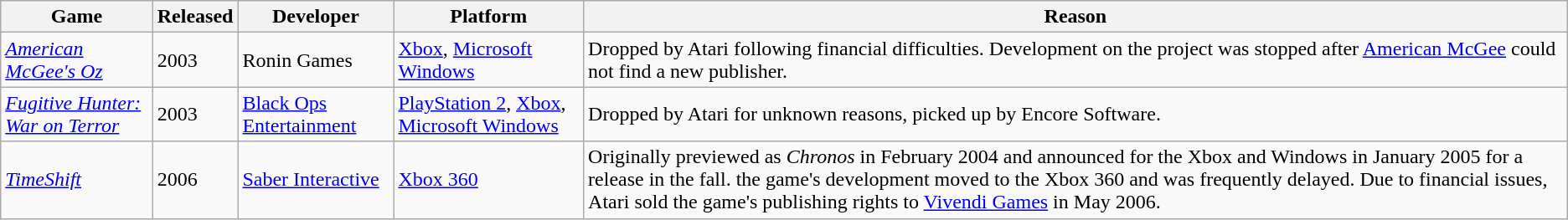<table class="wikitable sortable">
<tr>
<th>Game</th>
<th>Released</th>
<th>Developer</th>
<th>Platform</th>
<th>Reason</th>
</tr>
<tr>
<td><em><a href='#'>American McGee's Oz</a></em></td>
<td>2003</td>
<td>Ronin Games</td>
<td><a href='#'>Xbox</a>, <a href='#'>Microsoft Windows</a></td>
<td>Dropped by Atari following financial difficulties. Development on the project was stopped after <a href='#'>American McGee</a> could not find a new publisher.</td>
</tr>
<tr>
<td><em><a href='#'>Fugitive Hunter: War on Terror</a></em></td>
<td>2003</td>
<td><a href='#'>Black Ops Entertainment</a></td>
<td><a href='#'>PlayStation 2</a>, <a href='#'>Xbox</a>, <a href='#'>Microsoft Windows</a></td>
<td>Dropped by Atari for unknown reasons, picked up by Encore Software.</td>
</tr>
<tr>
<td><em><a href='#'>TimeShift</a></em></td>
<td>2006</td>
<td><a href='#'>Saber Interactive</a></td>
<td><a href='#'>Xbox 360</a></td>
<td>Originally previewed as <em>Chronos</em> in February 2004 and announced for the Xbox and Windows in January 2005 for a release in the fall. the game's development moved to the Xbox 360 and was frequently delayed. Due to financial issues, Atari sold the game's publishing rights to <a href='#'>Vivendi Games</a> in May 2006.</td>
</tr>
</table>
